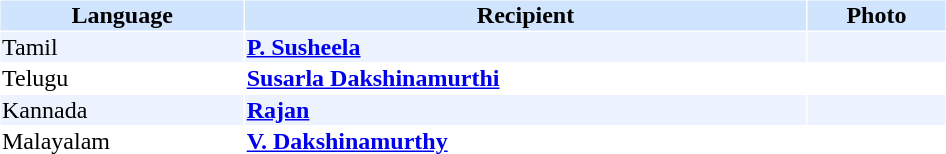<table cellspacing="1" cellpadding="1" border="0" style="width:50%;">
<tr style="background:#d1e4fd;">
<th>Language</th>
<th>Recipient</th>
<th>Photo</th>
</tr>
<tr style="background:#edf3fe;">
<td>Tamil</td>
<td><strong><a href='#'>P. Susheela</a></strong></td>
<td></td>
</tr>
<tr>
<td>Telugu</td>
<td><strong><a href='#'>Susarla Dakshinamurthi</a></strong></td>
<td></td>
</tr>
<tr style="background:#edf3fe;">
<td>Kannada</td>
<td><strong><a href='#'>Rajan</a></strong></td>
<td></td>
</tr>
<tr>
<td>Malayalam</td>
<td><strong><a href='#'>V. Dakshinamurthy</a></strong></td>
<td></td>
</tr>
</table>
